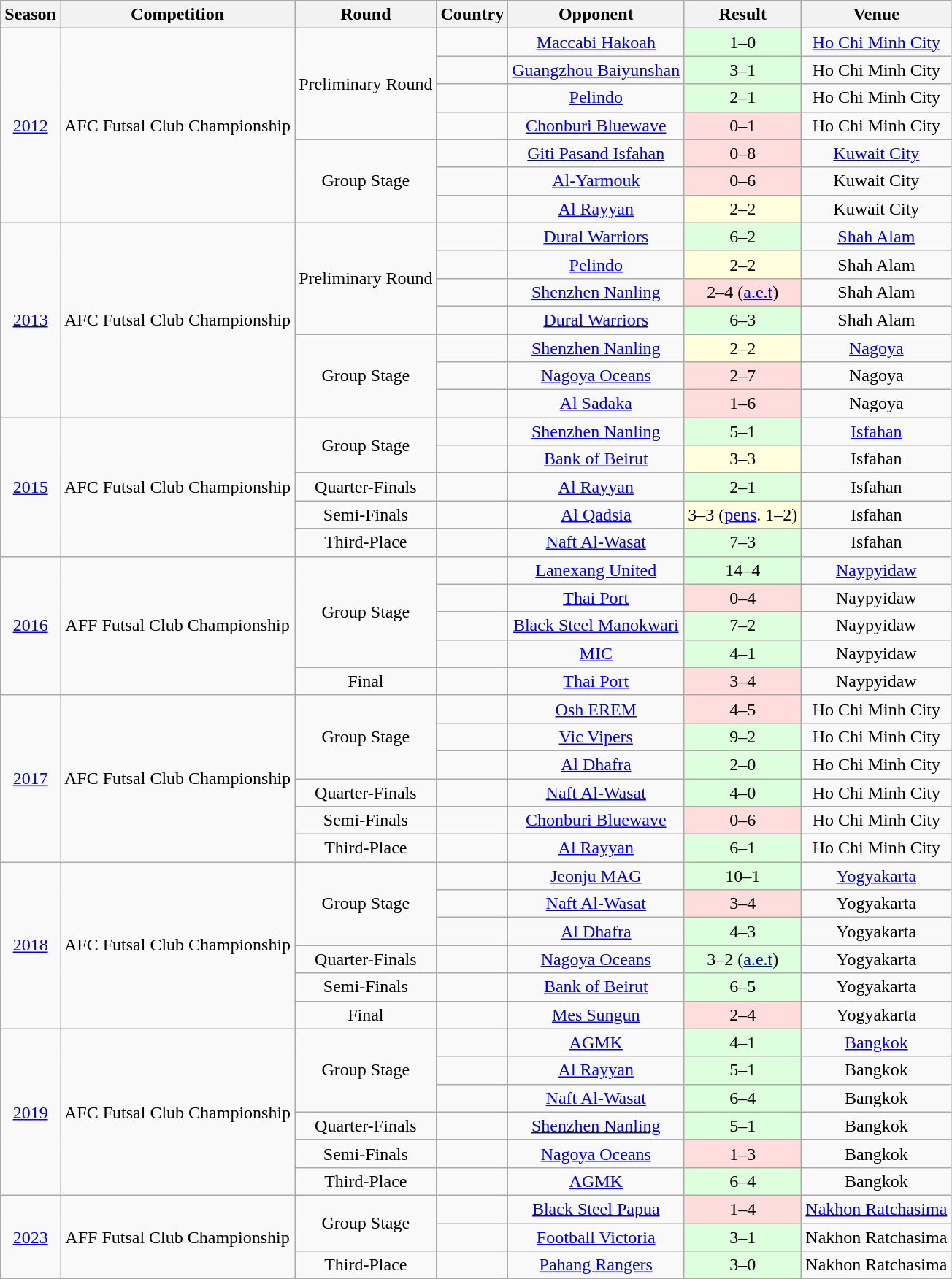<table class="wikitable" style="text-align:center;">
<tr>
<th>Season</th>
<th>Competition</th>
<th>Round</th>
<th>Country</th>
<th>Opponent</th>
<th>Result</th>
<th>Venue</th>
</tr>
<tr>
<td rowspan=7><a href='#'>2012</a></td>
<td rowspan=7 align=center>AFC Futsal Club Championship</td>
<td rowspan=4>Preliminary Round</td>
<td align=center></td>
<td><a href='#'>Maccabi Hakoah</a></td>
<td style="background:#dfd;">1–0</td>
<td><a href='#'>Ho Chi Minh City</a></td>
</tr>
<tr>
<td align=center></td>
<td><a href='#'>Guangzhou Baiyunshan</a></td>
<td style="background:#dfd;">3–1</td>
<td>Ho Chi Minh City</td>
</tr>
<tr>
<td align=center></td>
<td><a href='#'>Pelindo</a></td>
<td style="background:#dfd;">2–1</td>
<td>Ho Chi Minh City</td>
</tr>
<tr>
<td align=center></td>
<td><a href='#'>Chonburi Bluewave</a></td>
<td style="background:#fdd;">0–1</td>
<td>Ho Chi Minh City</td>
</tr>
<tr>
<td rowspan=3>Group Stage</td>
<td align=center></td>
<td><a href='#'>Giti Pasand Isfahan</a></td>
<td style="background:#fdd;">0–8</td>
<td><a href='#'>Kuwait City</a></td>
</tr>
<tr>
<td align=center></td>
<td><a href='#'>Al-Yarmouk</a></td>
<td style="background:#fdd;">0–6</td>
<td>Kuwait City</td>
</tr>
<tr>
<td align=center></td>
<td><a href='#'>Al Rayyan</a></td>
<td style="background:#ffd;">2–2</td>
<td>Kuwait City</td>
</tr>
<tr>
<td rowspan=7><a href='#'>2013</a></td>
<td rowspan=7 align=center>AFC Futsal Club Championship</td>
<td rowspan=4>Preliminary Round</td>
<td align=center></td>
<td><a href='#'>Dural Warriors</a></td>
<td style="background:#dfd;">6–2</td>
<td><a href='#'>Shah Alam</a></td>
</tr>
<tr>
<td align=center></td>
<td><a href='#'>Pelindo</a></td>
<td style="background:#ffd;">2–2</td>
<td>Shah Alam</td>
</tr>
<tr>
<td align=center></td>
<td><a href='#'>Shenzhen Nanling</a></td>
<td style="background:#fdd;">2–4 (<a href='#'>a.e.t</a>)</td>
<td>Shah Alam</td>
</tr>
<tr>
<td align=center></td>
<td><a href='#'>Dural Warriors</a></td>
<td style="background:#dfd;">6–3</td>
<td>Shah Alam</td>
</tr>
<tr>
<td rowspan=3>Group Stage</td>
<td align=center></td>
<td><a href='#'>Shenzhen Nanling</a></td>
<td style="background:#ffd;">2–2</td>
<td><a href='#'>Nagoya</a></td>
</tr>
<tr>
<td align=center></td>
<td><a href='#'>Nagoya Oceans</a></td>
<td style="background:#fdd;">2–7</td>
<td>Nagoya</td>
</tr>
<tr>
<td align=center></td>
<td><a href='#'>Al Sadaka</a></td>
<td style="background:#fdd;">1–6</td>
<td>Nagoya</td>
</tr>
<tr>
<td rowspan=5><a href='#'>2015</a></td>
<td rowspan=5 align=center>AFC Futsal Club Championship</td>
<td rowspan=2>Group Stage</td>
<td align=center></td>
<td><a href='#'>Shenzhen Nanling</a></td>
<td style="background:#dfd;">5–1</td>
<td><a href='#'>Isfahan</a></td>
</tr>
<tr>
<td align=center></td>
<td><a href='#'>Bank of Beirut</a></td>
<td style="background:#ffd;">3–3</td>
<td>Isfahan</td>
</tr>
<tr>
<td rowspan=1>Quarter-Finals</td>
<td align=center></td>
<td><a href='#'>Al Rayyan</a></td>
<td style="background:#dfd;">2–1</td>
<td>Isfahan</td>
</tr>
<tr>
<td rowspan=1>Semi-Finals</td>
<td align=center></td>
<td><a href='#'>Al Qadsia</a></td>
<td style="background:#ffd;">3–3 (<a href='#'>pens</a>. 1–2)</td>
<td>Isfahan</td>
</tr>
<tr>
<td rowspan=1>Third-Place</td>
<td align=center></td>
<td><a href='#'>Naft Al-Wasat</a></td>
<td style="background:#dfd;">7–3</td>
<td>Isfahan</td>
</tr>
<tr>
<td rowspan=5><a href='#'>2016</a></td>
<td rowspan=5 align=center>AFF Futsal Club Championship</td>
<td rowspan=4>Group Stage</td>
<td align=center></td>
<td><a href='#'>Lanexang United</a></td>
<td style="background:#dfd;">14–4</td>
<td><a href='#'>Naypyidaw</a></td>
</tr>
<tr>
<td align=center></td>
<td><a href='#'>Thai Port</a></td>
<td style="background:#fdd;">0–4</td>
<td>Naypyidaw</td>
</tr>
<tr>
<td align=center></td>
<td><a href='#'>Black Steel Manokwari</a></td>
<td style="background:#dfd;">7–2</td>
<td>Naypyidaw</td>
</tr>
<tr>
<td align=center></td>
<td><a href='#'>MIC</a></td>
<td style="background:#dfd;">4–1</td>
<td>Naypyidaw</td>
</tr>
<tr>
<td rowspan=1>Final</td>
<td align=center></td>
<td><a href='#'>Thai Port</a></td>
<td style="background:#fdd;">3–4</td>
<td>Naypyidaw</td>
</tr>
<tr>
<td rowspan=6><a href='#'>2017</a></td>
<td rowspan=6 align=center>AFC Futsal Club Championship</td>
<td rowspan=3>Group Stage</td>
<td align=center></td>
<td><a href='#'>Osh EREM</a></td>
<td style="background:#fdd;">4–5</td>
<td>Ho Chi Minh City</td>
</tr>
<tr>
<td align=center></td>
<td><a href='#'>Vic Vipers</a></td>
<td style="background:#dfd;">9–2</td>
<td>Ho Chi Minh City</td>
</tr>
<tr>
<td align=center></td>
<td><a href='#'>Al Dhafra</a></td>
<td style="background:#dfd;">2–0</td>
<td>Ho Chi Minh City</td>
</tr>
<tr>
<td rowspan=1>Quarter-Finals</td>
<td align=center></td>
<td><a href='#'>Naft Al-Wasat</a></td>
<td style="background:#dfd;">4–0</td>
<td>Ho Chi Minh City</td>
</tr>
<tr>
<td rowspan=1>Semi-Finals</td>
<td align=center></td>
<td><a href='#'>Chonburi Bluewave</a></td>
<td style="background:#fdd;">0–6</td>
<td>Ho Chi Minh City</td>
</tr>
<tr>
<td rowspan=1>Third-Place</td>
<td align=center></td>
<td><a href='#'>Al Rayyan</a></td>
<td style="background:#dfd;">6–1</td>
<td>Ho Chi Minh City</td>
</tr>
<tr>
<td rowspan=6><a href='#'>2018</a></td>
<td rowspan=6 align=center>AFC Futsal Club Championship</td>
<td rowspan=3>Group Stage</td>
<td align=center></td>
<td><a href='#'>Jeonju MAG</a></td>
<td style="background:#dfd;">10–1</td>
<td><a href='#'>Yogyakarta</a></td>
</tr>
<tr>
<td align=center></td>
<td><a href='#'>Naft Al-Wasat</a></td>
<td style="background:#fdd;">3–4</td>
<td>Yogyakarta</td>
</tr>
<tr>
<td align=center></td>
<td><a href='#'>Al Dhafra</a></td>
<td style="background:#dfd;">4–3</td>
<td>Yogyakarta</td>
</tr>
<tr>
<td rowspan=1>Quarter-Finals</td>
<td align=center></td>
<td><a href='#'>Nagoya Oceans</a></td>
<td style="background:#dfd;">3–2 (<a href='#'>a.e.t</a>)</td>
<td>Yogyakarta</td>
</tr>
<tr>
<td rowspan=1>Semi-Finals</td>
<td align=center></td>
<td><a href='#'>Bank of Beirut</a></td>
<td style="background:#dfd;">6–5</td>
<td>Yogyakarta</td>
</tr>
<tr>
<td rowspan=1>Final</td>
<td align=center></td>
<td><a href='#'>Mes Sungun</a></td>
<td style="background:#fdd;">2–4</td>
<td>Yogyakarta</td>
</tr>
<tr>
<td rowspan=6><a href='#'>2019</a></td>
<td rowspan=6 align=center>AFC Futsal Club Championship</td>
<td rowspan=3>Group Stage</td>
<td align=center></td>
<td><a href='#'>AGMK</a></td>
<td style="background:#dfd;">4–1</td>
<td><a href='#'>Bangkok</a></td>
</tr>
<tr>
<td align=center></td>
<td><a href='#'>Al Rayyan</a></td>
<td style="background:#dfd;">5–1</td>
<td>Bangkok</td>
</tr>
<tr>
<td align=center></td>
<td><a href='#'>Naft Al-Wasat</a></td>
<td style="background:#dfd;">6–4</td>
<td>Bangkok</td>
</tr>
<tr>
<td rowspan=1>Quarter-Finals</td>
<td align=center></td>
<td><a href='#'>Shenzhen Nanling</a></td>
<td style="background:#dfd;">5–1</td>
<td>Bangkok</td>
</tr>
<tr>
<td rowspan=1>Semi-Finals</td>
<td align=center></td>
<td><a href='#'>Nagoya Oceans</a></td>
<td style="background:#fdd;">1–3</td>
<td>Bangkok</td>
</tr>
<tr>
<td rowspan=1>Third-Place</td>
<td align=center></td>
<td><a href='#'>AGMK</a></td>
<td style="background:#dfd;">6–4</td>
<td>Bangkok</td>
</tr>
<tr>
<td rowspan=3><a href='#'>2023</a></td>
<td rowspan=3 align=center>AFF Futsal Club Championship</td>
<td rowspan=2>Group Stage</td>
<td align=center></td>
<td><a href='#'>Black Steel Papua</a></td>
<td style="background:#fdd;">1–4</td>
<td><a href='#'>Nakhon Ratchasima</a></td>
</tr>
<tr>
<td align=center></td>
<td><a href='#'>Football Victoria</a></td>
<td style="background:#dfd;">3–1</td>
<td>Nakhon Ratchasima</td>
</tr>
<tr>
<td rowspan=1>Third-Place</td>
<td align=center></td>
<td><a href='#'>Pahang Rangers</a></td>
<td style="background:#dfd;">3–0</td>
<td>Nakhon Ratchasima</td>
</tr>
</table>
